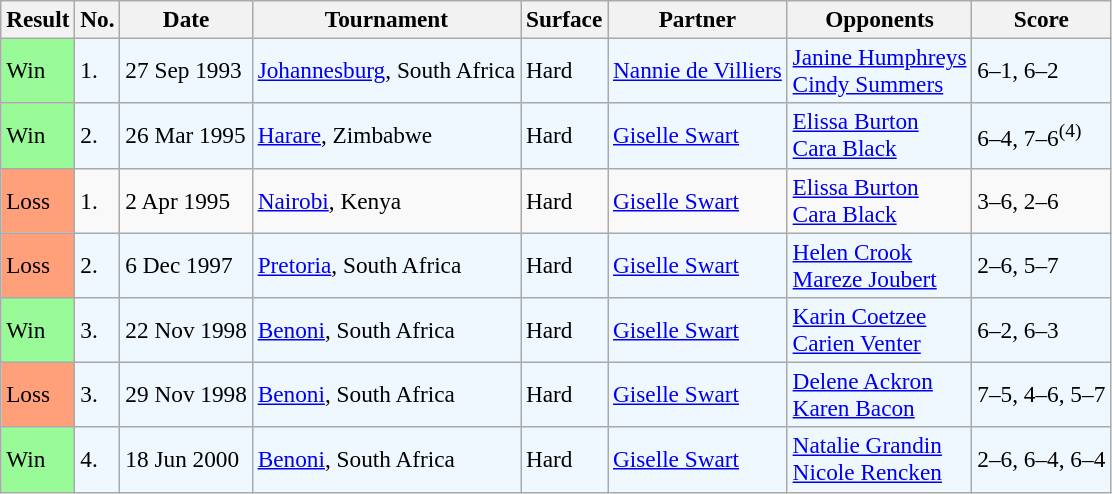<table class="sortable wikitable" style=font-size:97%>
<tr>
<th>Result</th>
<th>No.</th>
<th>Date</th>
<th>Tournament</th>
<th>Surface</th>
<th>Partner</th>
<th>Opponents</th>
<th class="unsortable">Score</th>
</tr>
<tr style="background:#f0f8ff;">
<td style="background:#98fb98;">Win</td>
<td>1.</td>
<td>27 Sep 1993</td>
<td><a href='#'>Johannesburg</a>, South Africa</td>
<td>Hard</td>
<td> <a href='#'>Nannie de Villiers</a></td>
<td> <a href='#'>Janine Humphreys</a> <br>  <a href='#'>Cindy Summers</a></td>
<td>6–1, 6–2</td>
</tr>
<tr style="background:#f0f8ff;">
<td style="background:#98fb98;">Win</td>
<td>2.</td>
<td>26 Mar 1995</td>
<td><a href='#'>Harare</a>, Zimbabwe</td>
<td>Hard</td>
<td> <a href='#'>Giselle Swart</a></td>
<td> <a href='#'>Elissa Burton</a> <br>  <a href='#'>Cara Black</a></td>
<td>6–4, 7–6<sup>(4)</sup></td>
</tr>
<tr>
<td style="background:#ffa07a;">Loss</td>
<td>1.</td>
<td>2 Apr 1995</td>
<td><a href='#'>Nairobi</a>, Kenya</td>
<td>Hard</td>
<td> <a href='#'>Giselle Swart</a></td>
<td> <a href='#'>Elissa Burton</a> <br>  <a href='#'>Cara Black</a></td>
<td>3–6, 2–6</td>
</tr>
<tr style="background:#f0f8ff;">
<td style="background:#ffa07a;">Loss</td>
<td>2.</td>
<td>6 Dec 1997</td>
<td><a href='#'>Pretoria</a>, South Africa</td>
<td>Hard</td>
<td> <a href='#'>Giselle Swart</a></td>
<td> <a href='#'>Helen Crook</a> <br>  <a href='#'>Mareze Joubert</a></td>
<td>2–6, 5–7</td>
</tr>
<tr style="background:#f0f8ff;">
<td style="background:#98fb98;">Win</td>
<td>3.</td>
<td>22 Nov 1998</td>
<td><a href='#'>Benoni</a>, South Africa</td>
<td>Hard</td>
<td> <a href='#'>Giselle Swart</a></td>
<td> <a href='#'>Karin Coetzee</a> <br>  <a href='#'>Carien Venter</a></td>
<td>6–2, 6–3</td>
</tr>
<tr style="background:#f0f8ff;">
<td style="background:#ffa07a;">Loss</td>
<td>3.</td>
<td>29 Nov 1998</td>
<td><a href='#'>Benoni</a>, South Africa</td>
<td>Hard</td>
<td> <a href='#'>Giselle Swart</a></td>
<td> <a href='#'>Delene Ackron</a> <br>  <a href='#'>Karen Bacon</a></td>
<td>7–5, 4–6, 5–7</td>
</tr>
<tr style="background:#f0f8ff;">
<td style="background:#98fb98;">Win</td>
<td>4.</td>
<td>18 Jun 2000</td>
<td><a href='#'>Benoni</a>, South Africa</td>
<td>Hard</td>
<td> <a href='#'>Giselle Swart</a></td>
<td> <a href='#'>Natalie Grandin</a> <br>  <a href='#'>Nicole Rencken</a></td>
<td>2–6, 6–4, 6–4</td>
</tr>
</table>
